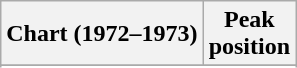<table class="wikitable sortable plainrowheaders" style="text-align:center">
<tr>
<th scope="col">Chart (1972–1973)</th>
<th scope="col">Peak<br>position</th>
</tr>
<tr>
</tr>
<tr>
</tr>
<tr>
</tr>
</table>
